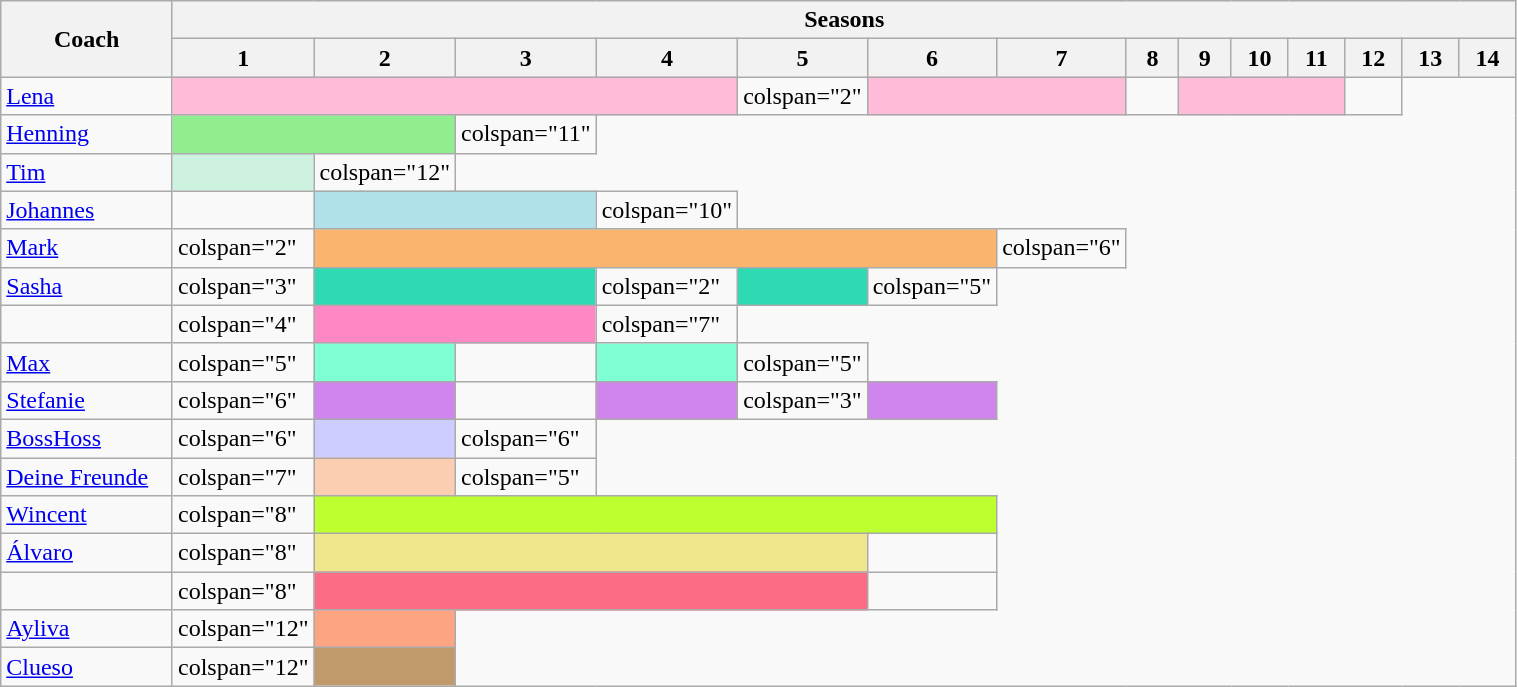<table class="wikitable" width="80%">
<tr>
<th rowspan="2" width="135">Coach</th>
<th colspan="14">Seasons</th>
</tr>
<tr>
<th width="40">1</th>
<th width="40">2</th>
<th width="40">3</th>
<th width="40">4</th>
<th width="40">5</th>
<th width="40">6</th>
<th width="40">7</th>
<th width="40">8</th>
<th width="40">9</th>
<th width="40">10</th>
<th width="40">11</th>
<th width="40">12</th>
<th width="40">13</th>
<th width="40">14</th>
</tr>
<tr>
<td><a href='#'>Lena</a></td>
<td colspan="4" style="background:#ffbcd9"></td>
<td>colspan="2" </td>
<td colspan="2" style="background:#ffbcd9"></td>
<td></td>
<td colspan="3" style="background:#ffbcd9"></td>
<td></td>
</tr>
<tr>
<td><a href='#'>Henning</a></td>
<td colspan="2" style="background:#90ee90"></td>
<td>colspan="11" </td>
</tr>
<tr>
<td><a href='#'>Tim</a></td>
<td style="background:#cef2e0"></td>
<td>colspan="12" </td>
</tr>
<tr>
<td><a href='#'>Johannes</a></td>
<td></td>
<td colspan="2" style="background:#b0e0e9"></td>
<td>colspan="10" </td>
</tr>
<tr>
<td><a href='#'>Mark</a></td>
<td>colspan="2" </td>
<td colspan="5" style="background:#fbb46e"></td>
<td>colspan="6" </td>
</tr>
<tr>
<td><a href='#'>Sasha</a></td>
<td>colspan="3" </td>
<td colspan="2" style="background:#2ddab4"></td>
<td>colspan="2" </td>
<td style="background:#2ddab4"></td>
<td>colspan="5" </td>
</tr>
<tr>
<td></td>
<td>colspan="4" </td>
<td colspan="2" style="background:#FF87C3"></td>
<td>colspan="7" </td>
</tr>
<tr>
<td><a href='#'>Max</a></td>
<td>colspan="5" </td>
<td style="background:#7FFFD4"></td>
<td></td>
<td style="background:#7FFFD4"></td>
<td>colspan="5" </td>
</tr>
<tr>
<td><a href='#'>Stefanie</a></td>
<td>colspan="6" </td>
<td style="background:#d084ee"></td>
<td></td>
<td style="background:#d084ee"></td>
<td>colspan="3" </td>
<td style="background:#d084ee"></td>
</tr>
<tr>
<td><a href='#'>BossHoss</a></td>
<td>colspan="6" </td>
<td style="background:#ccf"></td>
<td>colspan="6" </td>
</tr>
<tr>
<td><a href='#'>Deine Freunde</a></td>
<td>colspan="7" </td>
<td style="background:#FBCEB1"></td>
<td>colspan="5" </td>
</tr>
<tr>
<td><a href='#'>Wincent</a></td>
<td>colspan="8" </td>
<td colspan="5" style="background:#bdff2f"></td>
</tr>
<tr>
<td><a href='#'>Álvaro</a></td>
<td>colspan="8" </td>
<td colspan="4" style="background:khaki"></td>
<td></td>
</tr>
<tr>
<td></td>
<td>colspan="8" </td>
<td colspan="4" style="background:#FC6C85"></td>
<td></td>
</tr>
<tr>
<td><a href='#'>Ayliva</a></td>
<td>colspan="12" </td>
<td style="background:#FDA582"></td>
</tr>
<tr>
<td><a href='#'>Clueso</a></td>
<td>colspan="12" </td>
<td style="background:#C19A6B"></td>
</tr>
</table>
